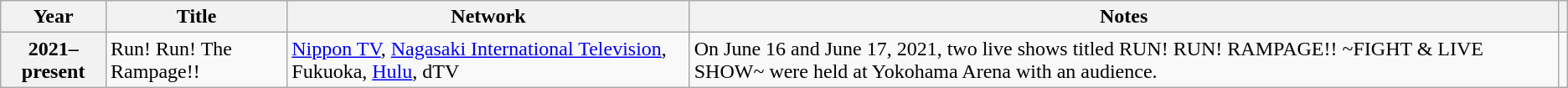<table class="wikitable plainrowheaders">
<tr>
<th scope="col">Year</th>
<th scope="col">Title</th>
<th scope="col">Network</th>
<th class="unsortable" scope="col">Notes</th>
<th class="unsortable" scope="col"></th>
</tr>
<tr>
<th scope="row">2021–present</th>
<td>Run! Run! The Rampage!!</td>
<td><a href='#'>Nippon TV</a>, <a href='#'>Nagasaki International Television</a>, Fukuoka, <a href='#'>Hulu</a>, dTV</td>
<td>On June 16 and June 17, 2021, two live shows titled RUN! RUN! RAMPAGE!! ~FIGHT & LIVE SHOW~ were held at Yokohama Arena with an audience.</td>
<td style="text-align:center"></td>
</tr>
</table>
